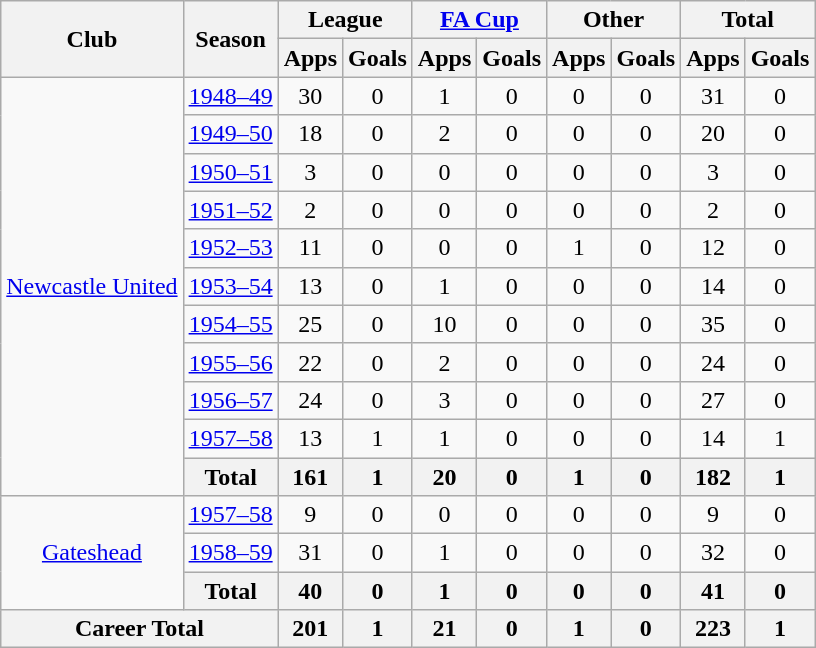<table class="wikitable" style="text-align: center;">
<tr>
<th rowspan="2">Club</th>
<th rowspan="2">Season</th>
<th colspan="2">League</th>
<th colspan="2"><a href='#'>FA Cup</a></th>
<th colspan="2">Other</th>
<th colspan="2">Total</th>
</tr>
<tr>
<th>Apps</th>
<th>Goals</th>
<th>Apps</th>
<th>Goals</th>
<th>Apps</th>
<th>Goals</th>
<th>Apps</th>
<th>Goals</th>
</tr>
<tr>
<td rowspan="11"><a href='#'>Newcastle United</a></td>
<td><a href='#'>1948–49</a></td>
<td>30</td>
<td>0</td>
<td>1</td>
<td>0</td>
<td>0</td>
<td>0</td>
<td>31</td>
<td>0</td>
</tr>
<tr>
<td><a href='#'>1949–50</a></td>
<td>18</td>
<td>0</td>
<td>2</td>
<td>0</td>
<td>0</td>
<td>0</td>
<td>20</td>
<td>0</td>
</tr>
<tr>
<td><a href='#'>1950–51</a></td>
<td>3</td>
<td>0</td>
<td>0</td>
<td>0</td>
<td>0</td>
<td>0</td>
<td>3</td>
<td>0</td>
</tr>
<tr>
<td><a href='#'>1951–52</a></td>
<td>2</td>
<td>0</td>
<td>0</td>
<td>0</td>
<td>0</td>
<td>0</td>
<td>2</td>
<td>0</td>
</tr>
<tr>
<td><a href='#'>1952–53</a></td>
<td>11</td>
<td>0</td>
<td>0</td>
<td>0</td>
<td>1</td>
<td>0</td>
<td>12</td>
<td>0</td>
</tr>
<tr>
<td><a href='#'>1953–54</a></td>
<td>13</td>
<td>0</td>
<td>1</td>
<td>0</td>
<td>0</td>
<td>0</td>
<td>14</td>
<td>0</td>
</tr>
<tr>
<td><a href='#'>1954–55</a></td>
<td>25</td>
<td>0</td>
<td>10</td>
<td>0</td>
<td>0</td>
<td>0</td>
<td>35</td>
<td>0</td>
</tr>
<tr>
<td><a href='#'>1955–56</a></td>
<td>22</td>
<td>0</td>
<td>2</td>
<td>0</td>
<td>0</td>
<td>0</td>
<td>24</td>
<td>0</td>
</tr>
<tr>
<td><a href='#'>1956–57</a></td>
<td>24</td>
<td>0</td>
<td>3</td>
<td>0</td>
<td>0</td>
<td>0</td>
<td>27</td>
<td>0</td>
</tr>
<tr>
<td><a href='#'>1957–58</a></td>
<td>13</td>
<td>1</td>
<td>1</td>
<td>0</td>
<td>0</td>
<td>0</td>
<td>14</td>
<td>1</td>
</tr>
<tr>
<th>Total</th>
<th>161</th>
<th>1</th>
<th>20</th>
<th>0</th>
<th>1</th>
<th>0</th>
<th>182</th>
<th>1</th>
</tr>
<tr>
<td rowspan="3"><a href='#'>Gateshead</a></td>
<td><a href='#'>1957–58</a></td>
<td>9</td>
<td>0</td>
<td>0</td>
<td>0</td>
<td>0</td>
<td>0</td>
<td>9</td>
<td>0</td>
</tr>
<tr>
<td><a href='#'>1958–59</a></td>
<td>31</td>
<td>0</td>
<td>1</td>
<td>0</td>
<td>0</td>
<td>0</td>
<td>32</td>
<td>0</td>
</tr>
<tr>
<th>Total</th>
<th>40</th>
<th>0</th>
<th>1</th>
<th>0</th>
<th>0</th>
<th>0</th>
<th>41</th>
<th>0</th>
</tr>
<tr>
<th colspan="2">Career Total</th>
<th>201</th>
<th>1</th>
<th>21</th>
<th>0</th>
<th>1</th>
<th>0</th>
<th>223</th>
<th>1</th>
</tr>
</table>
